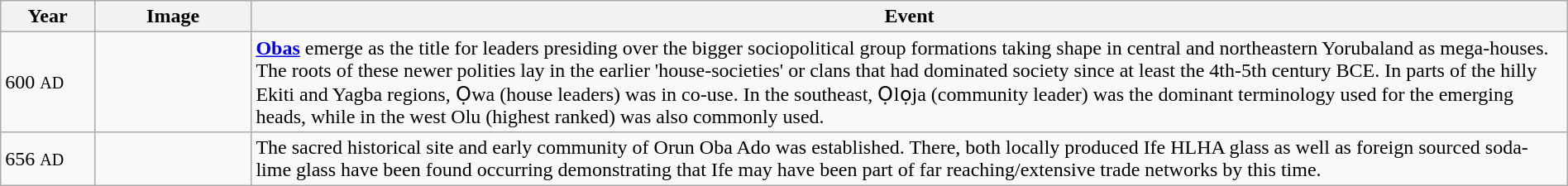<table class="wikitable" width="100%">
<tr>
<th style="width:6%">Year</th>
<th style="width:10%">Image</th>
<th>Event</th>
</tr>
<tr>
<td>600 <small>AD</small></td>
<td></td>
<td><strong><a href='#'>Obas</a></strong> emerge as the title for leaders presiding over the bigger sociopolitical group formations taking shape in central and northeastern Yorubaland as mega-houses. The roots of these newer polities lay in the earlier 'house-societies' or clans that had dominated society since at least the 4th-5th century BCE. In parts of the hilly Ekiti and Yagba regions, Ọwa (house leaders) was in co-use. In the southeast, Ọlọja (community leader) was the dominant terminology used for the emerging heads, while in the west Olu (highest ranked) was also commonly used.</td>
</tr>
<tr>
<td>656 <small>AD</small></td>
<td></td>
<td>The sacred historical site and early community of Orun Oba Ado was established. There, both locally produced Ife HLHA glass as well as foreign sourced soda-lime glass have been found occurring demonstrating that Ife may have been part of far reaching/extensive trade networks by this time.</td>
</tr>
</table>
